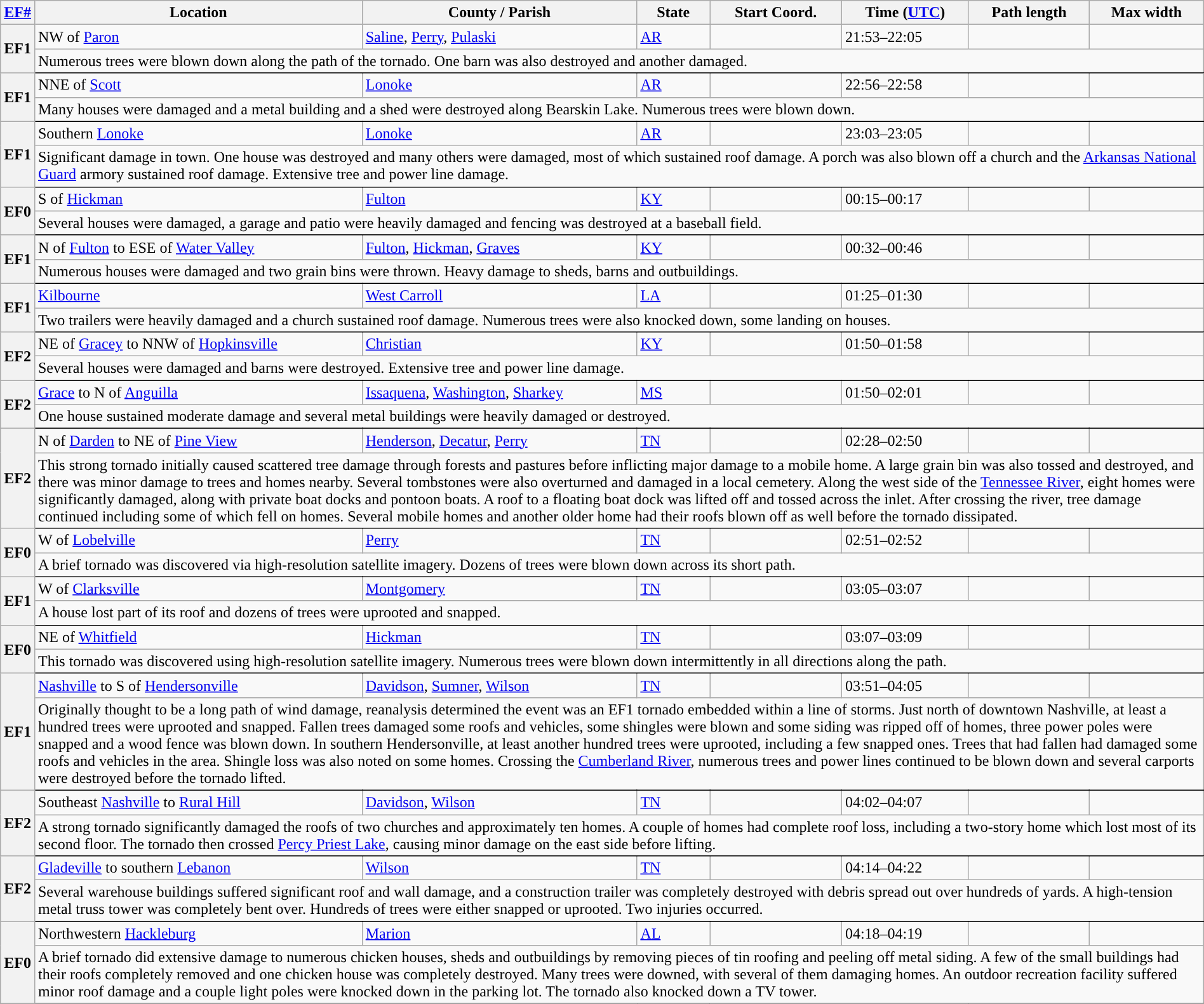<table class="wikitable sortable" style="width:100%;">
<tr>
<th scope="col" width="2%" align="center"><a href='#'>EF#</a></th>
<th scope="col" align="center" class="unsortable">Location</th>
<th scope="col" align="center" class="unsortable">County / Parish</th>
<th scope="col" align="center">State</th>
<th scope="col" align="center">Start Coord.</th>
<th scope="col" align="center">Time (<a href='#'>UTC</a>)</th>
<th scope="col" align="center">Path length</th>
<th scope="col" align="center">Max width</th>
</tr>
<tr>
<th scope="row" rowspan="2" style="background-color:#">EF1</th>
<td>NW of <a href='#'>Paron</a></td>
<td><a href='#'>Saline</a>, <a href='#'>Perry</a>, <a href='#'>Pulaski</a></td>
<td><a href='#'>AR</a></td>
<td></td>
<td>21:53–22:05</td>
<td></td>
<td></td>
</tr>
<tr class="expand-child">
<td colspan="8" style=" border-bottom: 1px solid black;">Numerous trees were blown down along the path of the tornado. One barn was also destroyed and another damaged.</td>
</tr>
<tr>
<th scope="row" rowspan="2" style="background-color:#">EF1</th>
<td>NNE of <a href='#'>Scott</a></td>
<td><a href='#'>Lonoke</a></td>
<td><a href='#'>AR</a></td>
<td></td>
<td>22:56–22:58</td>
<td></td>
<td></td>
</tr>
<tr class="expand-child">
<td colspan="8" style=" border-bottom: 1px solid black;">Many houses were damaged and a metal building and a shed were destroyed along Bearskin Lake. Numerous trees were blown down.</td>
</tr>
<tr>
<th scope="row" rowspan="2" style="background-color:#">EF1</th>
<td>Southern <a href='#'>Lonoke</a></td>
<td><a href='#'>Lonoke</a></td>
<td><a href='#'>AR</a></td>
<td></td>
<td>23:03–23:05</td>
<td></td>
<td></td>
</tr>
<tr class="expand-child">
<td colspan="8" style=" border-bottom: 1px solid black;">Significant damage in town. One house was destroyed and many others were damaged, most of which sustained roof damage. A porch was also blown off a church and the <a href='#'>Arkansas National Guard</a> armory sustained roof damage. Extensive tree and power line damage.</td>
</tr>
<tr>
<th scope="row" rowspan="2" style="background-color:#">EF0</th>
<td>S of <a href='#'>Hickman</a></td>
<td><a href='#'>Fulton</a></td>
<td><a href='#'>KY</a></td>
<td></td>
<td>00:15–00:17</td>
<td></td>
<td></td>
</tr>
<tr class="expand-child">
<td colspan="8" style=" border-bottom: 1px solid black;">Several houses were damaged, a garage and patio were heavily damaged and fencing was destroyed at a baseball field.</td>
</tr>
<tr>
<th scope="row" rowspan="2" style="background-color:#">EF1</th>
<td>N of <a href='#'>Fulton</a> to ESE of <a href='#'>Water Valley</a></td>
<td><a href='#'>Fulton</a>, <a href='#'>Hickman</a>, <a href='#'>Graves</a></td>
<td><a href='#'>KY</a></td>
<td></td>
<td>00:32–00:46</td>
<td></td>
<td></td>
</tr>
<tr class="expand-child">
<td colspan="8" style=" border-bottom: 1px solid black;">Numerous houses were damaged and two grain bins were thrown. Heavy damage to sheds, barns and outbuildings.</td>
</tr>
<tr>
<th scope="row" rowspan="2" style="background-color:#">EF1</th>
<td><a href='#'>Kilbourne</a></td>
<td><a href='#'>West Carroll</a></td>
<td><a href='#'>LA</a></td>
<td></td>
<td>01:25–01:30</td>
<td></td>
<td></td>
</tr>
<tr class="expand-child">
<td colspan="8" style=" border-bottom: 1px solid black;">Two trailers were heavily damaged and a church sustained roof damage. Numerous trees were also knocked down, some landing on houses.</td>
</tr>
<tr>
<th scope="row" rowspan="2" style="background-color:#">EF2</th>
<td>NE of <a href='#'>Gracey</a> to NNW of <a href='#'>Hopkinsville</a></td>
<td><a href='#'>Christian</a></td>
<td><a href='#'>KY</a></td>
<td></td>
<td>01:50–01:58</td>
<td></td>
<td></td>
</tr>
<tr class="expand-child">
<td colspan="8" style=" border-bottom: 1px solid black;">Several houses were damaged and barns were destroyed. Extensive tree and power line damage.</td>
</tr>
<tr>
<th scope="row" rowspan="2" style="background-color:#">EF2</th>
<td><a href='#'>Grace</a> to N of <a href='#'>Anguilla</a></td>
<td><a href='#'>Issaquena</a>, <a href='#'>Washington</a>, <a href='#'>Sharkey</a></td>
<td><a href='#'>MS</a></td>
<td></td>
<td>01:50–02:01</td>
<td></td>
<td></td>
</tr>
<tr class="expand-child">
<td colspan="8" style=" border-bottom: 1px solid black;">One house sustained moderate damage and several metal buildings were heavily damaged or destroyed.</td>
</tr>
<tr>
<th scope="row" rowspan="2" style="background-color:#">EF2</th>
<td>N of <a href='#'>Darden</a> to NE of <a href='#'>Pine View</a></td>
<td><a href='#'>Henderson</a>, <a href='#'>Decatur</a>, <a href='#'>Perry</a></td>
<td><a href='#'>TN</a></td>
<td></td>
<td>02:28–02:50</td>
<td></td>
<td></td>
</tr>
<tr class="expand-child">
<td colspan="8" style=" border-bottom: 1px solid black;">This strong tornado initially caused scattered tree damage through forests and pastures before inflicting major damage to a mobile home. A large grain bin was also tossed  and destroyed, and there was minor damage to trees and homes nearby. Several tombstones were also overturned and damaged in a local cemetery. Along the west side of the <a href='#'>Tennessee River</a>, eight homes were significantly damaged, along with private boat docks and pontoon boats. A roof to a floating boat dock was lifted off and tossed across the inlet. After crossing the river, tree damage continued including some of which fell on homes. Several mobile homes and another older home had their roofs blown off as well before the tornado dissipated.</td>
</tr>
<tr>
<th scope="row" rowspan="2" style="background-color:#">EF0</th>
<td>W of <a href='#'>Lobelville</a></td>
<td><a href='#'>Perry</a></td>
<td><a href='#'>TN</a></td>
<td></td>
<td>02:51–02:52</td>
<td></td>
<td></td>
</tr>
<tr class="expand-child">
<td colspan="8" style=" border-bottom: 1px solid black;">A brief tornado was discovered via high-resolution satellite imagery. Dozens of trees were blown down across its short path.</td>
</tr>
<tr>
<th scope="row" rowspan="2" style="background-color:#">EF1</th>
<td>W of <a href='#'>Clarksville</a></td>
<td><a href='#'>Montgomery</a></td>
<td><a href='#'>TN</a></td>
<td></td>
<td>03:05–03:07</td>
<td></td>
<td></td>
</tr>
<tr class="expand-child">
<td colspan="8" style=" border-bottom: 1px solid black;">A house lost part of its roof and dozens of trees were uprooted and snapped.</td>
</tr>
<tr>
<th scope="row" rowspan="2" style="background-color:#">EF0</th>
<td>NE of <a href='#'>Whitfield</a></td>
<td><a href='#'>Hickman</a></td>
<td><a href='#'>TN</a></td>
<td></td>
<td>03:07–03:09</td>
<td></td>
<td></td>
</tr>
<tr class="expand-child">
<td colspan="8" style=" border-bottom: 1px solid black;">This tornado was discovered using high-resolution satellite imagery. Numerous trees were blown down intermittently in all directions along the path.</td>
</tr>
<tr>
<th scope="row" rowspan="2" style="background-color:#">EF1</th>
<td><a href='#'>Nashville</a> to S of <a href='#'>Hendersonville</a></td>
<td><a href='#'>Davidson</a>, <a href='#'>Sumner</a>, <a href='#'>Wilson</a></td>
<td><a href='#'>TN</a></td>
<td></td>
<td>03:51–04:05</td>
<td></td>
<td></td>
</tr>
<tr class="expand-child">
<td colspan="8" style=" border-bottom: 1px solid black;">Originally thought to be a long path of wind damage, reanalysis determined the event was an EF1 tornado embedded within a line of storms. Just north of downtown Nashville, at least a hundred trees were uprooted and snapped. Fallen trees damaged some roofs and vehicles, some shingles were blown and some siding was ripped off of homes, three power poles were snapped and a wood fence was blown down. In southern Hendersonville, at least another hundred trees were uprooted, including a few snapped ones. Trees that had fallen had damaged some roofs and vehicles in the area. Shingle loss was also noted on some homes. Crossing the <a href='#'>Cumberland River</a>, numerous trees and power lines continued to be blown down and several carports were destroyed before the tornado lifted.</td>
</tr>
<tr>
<th scope="row" rowspan="2" style="background-color:#">EF2</th>
<td>Southeast <a href='#'>Nashville</a> to <a href='#'>Rural Hill</a></td>
<td><a href='#'>Davidson</a>, <a href='#'>Wilson</a></td>
<td><a href='#'>TN</a></td>
<td></td>
<td>04:02–04:07</td>
<td></td>
<td></td>
</tr>
<tr class="expand-child">
<td colspan="8" style=" border-bottom: 1px solid black;">A strong tornado significantly damaged the roofs of two churches and approximately ten homes. A couple of homes had complete roof loss, including a two-story home which lost most of its second floor. The tornado then crossed <a href='#'>Percy Priest Lake</a>, causing minor damage on the east side before lifting.</td>
</tr>
<tr>
<th scope="row" rowspan="2" style="background-color:#">EF2</th>
<td><a href='#'>Gladeville</a> to southern <a href='#'>Lebanon</a></td>
<td><a href='#'>Wilson</a></td>
<td><a href='#'>TN</a></td>
<td></td>
<td>04:14–04:22</td>
<td></td>
<td></td>
</tr>
<tr class="expand-child">
<td colspan="8" style=" border-bottom: 1px solid black;">Several warehouse buildings suffered significant roof and wall damage, and a construction trailer was completely destroyed with debris spread out over hundreds of yards. A high-tension metal truss tower was completely bent over. Hundreds of trees were either snapped or uprooted. Two injuries occurred.</td>
</tr>
<tr>
<th scope="row" rowspan="2" style="background-color:#">EF0</th>
<td>Northwestern <a href='#'>Hackleburg</a></td>
<td><a href='#'>Marion</a></td>
<td><a href='#'>AL</a></td>
<td></td>
<td>04:18–04:19</td>
<td></td>
<td></td>
</tr>
<tr class="expand-child">
<td colspan="8" style=" border-bottom: 1px solid black;">A brief tornado did extensive damage to numerous chicken houses, sheds and outbuildings by removing pieces of tin roofing and peeling off metal siding. A few of the small buildings had their roofs completely removed and one chicken house was completely destroyed. Many trees were downed, with several of them damaging homes. An outdoor recreation facility suffered minor roof damage and a couple light poles were knocked down in the parking lot. The tornado also knocked down a TV tower.</td>
</tr>
<tr>
</tr>
</table>
